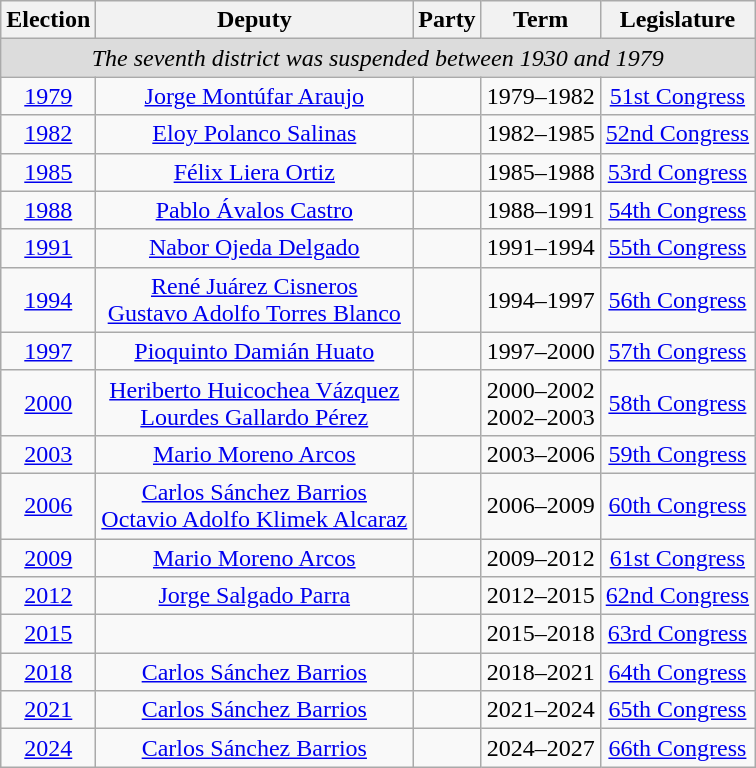<table class="wikitable sortable" style="text-align: center">
<tr>
<th>Election</th>
<th class="unsortable">Deputy</th>
<th class="unsortable">Party</th>
<th class="unsortable">Term</th>
<th class="unsortable">Legislature</th>
</tr>
<tr align=center style="background:Gainsboro;">
<td colspan=5> <em>The seventh district was suspended between 1930 and 1979</em></td>
</tr>
<tr>
<td><a href='#'>1979</a></td>
<td><a href='#'>Jorge Montúfar Araujo</a></td>
<td></td>
<td>1979–1982</td>
<td><a href='#'>51st Congress</a></td>
</tr>
<tr>
<td><a href='#'>1982</a></td>
<td><a href='#'>Eloy Polanco Salinas</a></td>
<td></td>
<td>1982–1985</td>
<td><a href='#'>52nd Congress</a></td>
</tr>
<tr>
<td><a href='#'>1985</a></td>
<td><a href='#'>Félix Liera Ortiz</a></td>
<td></td>
<td>1985–1988</td>
<td><a href='#'>53rd Congress</a></td>
</tr>
<tr>
<td><a href='#'>1988</a></td>
<td><a href='#'>Pablo Ávalos Castro</a></td>
<td></td>
<td>1988–1991</td>
<td><a href='#'>54th Congress</a></td>
</tr>
<tr>
<td><a href='#'>1991</a></td>
<td><a href='#'>Nabor Ojeda Delgado</a></td>
<td></td>
<td>1991–1994</td>
<td><a href='#'>55th Congress</a></td>
</tr>
<tr>
<td><a href='#'>1994</a></td>
<td><a href='#'>René Juárez Cisneros</a><br><a href='#'>Gustavo Adolfo Torres Blanco</a></td>
<td></td>
<td>1994–1997</td>
<td><a href='#'>56th Congress</a></td>
</tr>
<tr>
<td><a href='#'>1997</a></td>
<td><a href='#'>Pioquinto Damián Huato</a></td>
<td></td>
<td>1997–2000</td>
<td><a href='#'>57th Congress</a></td>
</tr>
<tr>
<td><a href='#'>2000</a></td>
<td><a href='#'>Heriberto Huicochea Vázquez</a><br><a href='#'>Lourdes Gallardo Pérez</a></td>
<td></td>
<td>2000–2002<br>2002–2003</td>
<td><a href='#'>58th Congress</a></td>
</tr>
<tr>
<td><a href='#'>2003</a></td>
<td><a href='#'>Mario Moreno Arcos</a></td>
<td></td>
<td>2003–2006</td>
<td><a href='#'>59th Congress</a></td>
</tr>
<tr>
<td><a href='#'>2006</a></td>
<td><a href='#'>Carlos Sánchez Barrios</a><br><a href='#'>Octavio Adolfo Klimek Alcaraz</a></td>
<td></td>
<td>2006–2009</td>
<td><a href='#'>60th Congress</a></td>
</tr>
<tr>
<td><a href='#'>2009</a></td>
<td><a href='#'>Mario Moreno Arcos</a></td>
<td></td>
<td>2009–2012</td>
<td><a href='#'>61st Congress</a></td>
</tr>
<tr>
<td><a href='#'>2012</a></td>
<td><a href='#'>Jorge Salgado Parra</a></td>
<td></td>
<td>2012–2015</td>
<td><a href='#'>62nd Congress</a></td>
</tr>
<tr>
<td><a href='#'>2015</a></td>
<td></td>
<td></td>
<td>2015–2018</td>
<td><a href='#'>63rd Congress</a></td>
</tr>
<tr>
<td><a href='#'>2018</a></td>
<td><a href='#'>Carlos Sánchez Barrios</a></td>
<td></td>
<td>2018–2021</td>
<td><a href='#'>64th Congress</a></td>
</tr>
<tr>
<td><a href='#'>2021</a></td>
<td><a href='#'>Carlos Sánchez Barrios</a></td>
<td></td>
<td>2021–2024</td>
<td><a href='#'>65th Congress</a></td>
</tr>
<tr>
<td><a href='#'>2024</a></td>
<td><a href='#'>Carlos Sánchez Barrios</a></td>
<td></td>
<td>2024–2027</td>
<td><a href='#'>66th Congress</a></td>
</tr>
</table>
